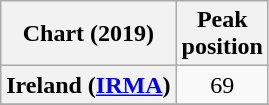<table class="wikitable sortable plainrowheaders" style="text-align:center">
<tr>
<th scope="col">Chart (2019)</th>
<th scope="col">Peak<br>position</th>
</tr>
<tr>
<th scope="row">Ireland (<a href='#'>IRMA</a>)</th>
<td>69</td>
</tr>
<tr>
</tr>
<tr>
</tr>
</table>
